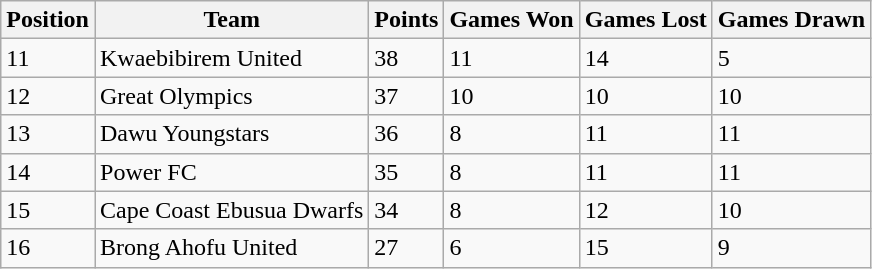<table class="wikitable">
<tr>
<th>Position</th>
<th>Team</th>
<th>Points</th>
<th>Games Won</th>
<th>Games Lost</th>
<th>Games Drawn</th>
</tr>
<tr>
<td>11</td>
<td>Kwaebibirem United</td>
<td>38</td>
<td>11</td>
<td>14</td>
<td>5</td>
</tr>
<tr>
<td>12</td>
<td>Great Olympics</td>
<td>37</td>
<td>10</td>
<td>10</td>
<td>10</td>
</tr>
<tr>
<td>13</td>
<td>Dawu Youngstars</td>
<td>36</td>
<td>8</td>
<td>11</td>
<td>11</td>
</tr>
<tr>
<td>14</td>
<td>Power FC</td>
<td>35</td>
<td>8</td>
<td>11</td>
<td>11</td>
</tr>
<tr>
<td>15</td>
<td>Cape Coast Ebusua Dwarfs</td>
<td>34</td>
<td>8</td>
<td>12</td>
<td>10</td>
</tr>
<tr>
<td>16</td>
<td>Brong Ahofu United</td>
<td>27</td>
<td>6</td>
<td>15</td>
<td>9</td>
</tr>
</table>
